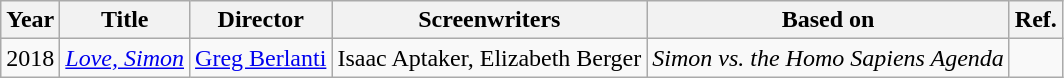<table class="wikitable">
<tr>
<th>Year</th>
<th>Title</th>
<th>Director</th>
<th>Screenwriters</th>
<th>Based on</th>
<th>Ref.</th>
</tr>
<tr>
<td>2018</td>
<td><em><a href='#'>Love, Simon</a></em></td>
<td><a href='#'>Greg Berlanti</a></td>
<td>Isaac Aptaker, Elizabeth Berger</td>
<td><em>Simon vs. the Homo Sapiens Agenda</em></td>
<td></td>
</tr>
</table>
